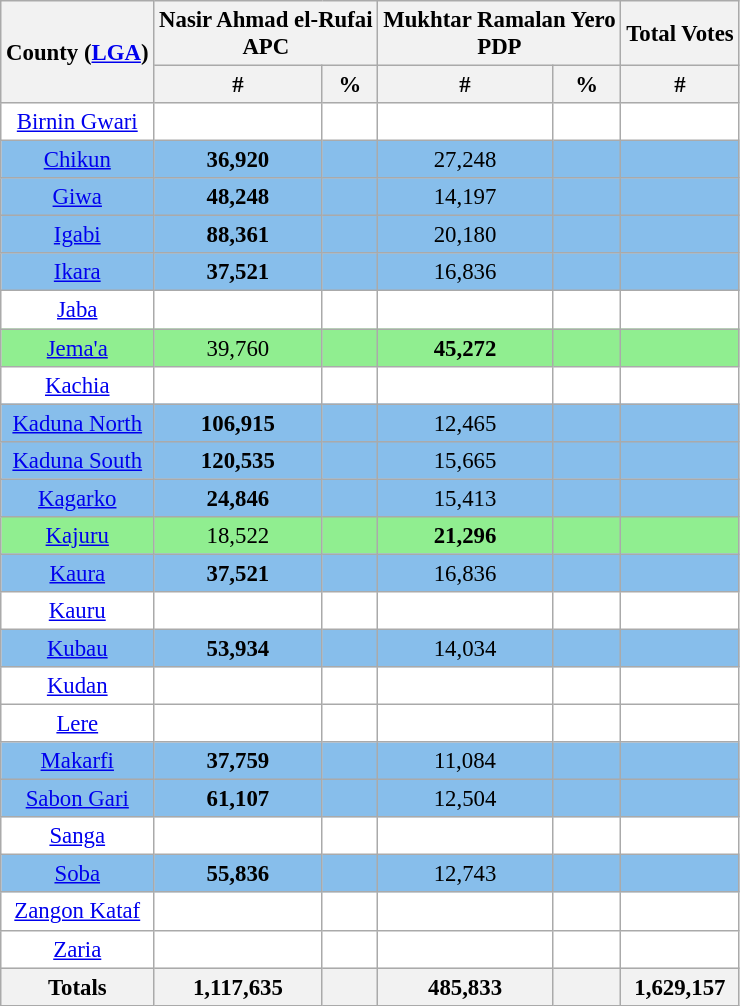<table class="wikitable sortable" style=" font-size: 95%">
<tr>
<th rowspan="2">County (<a href='#'>LGA</a>)</th>
<th colspan="2">Nasir Ahmad el-Rufai<br>APC</th>
<th colspan="2">Mukhtar Ramalan Yero<br>PDP</th>
<th>Total Votes</th>
</tr>
<tr>
<th>#</th>
<th>%</th>
<th>#</th>
<th>%</th>
<th>#</th>
</tr>
<tr>
<td bgcolor=#FFFFFF align="center"><a href='#'>Birnin Gwari</a></td>
<td bgcolor=#FFFFFF align="center"></td>
<td bgcolor=#FFFFFF align="center"></td>
<td bgcolor=#FFFFFF align="center"></td>
<td bgcolor=#FFFFFF align="center"></td>
<td bgcolor=#FFFFFF align="center"></td>
</tr>
<tr>
<td bgcolor=#87BEEB align="center"><a href='#'>Chikun</a></td>
<td bgcolor=#87BEEB align="center"><strong>36,920</strong></td>
<td bgcolor=#87BEEB align="center"></td>
<td bgcolor=#87BEEB align="center">27,248</td>
<td bgcolor=#87BEEB align="center"></td>
<td bgcolor=#87BEEB align="center"></td>
</tr>
<tr>
<td bgcolor=#87BEEB align="center"><a href='#'>Giwa</a></td>
<td bgcolor=#87BEEB align="center"><strong>48,248</strong></td>
<td bgcolor=#87BEEB align="center"></td>
<td bgcolor=#87BEEB align="center">14,197</td>
<td bgcolor=#87BEEB align="center"></td>
<td bgcolor=#87BEEB align="center"></td>
</tr>
<tr>
<td bgcolor=#87BEEB align="center"><a href='#'>Igabi</a></td>
<td bgcolor=#87BEEB align="center"><strong>88,361</strong></td>
<td bgcolor=#87BEEB align="center"></td>
<td bgcolor=#87BEEB align="center">20,180</td>
<td bgcolor=#87BEEB align="center"></td>
<td bgcolor=#87BEEB align="center"></td>
</tr>
<tr>
<td bgcolor=#87BEEB align="center"><a href='#'>Ikara</a></td>
<td bgcolor=#87BEEB align="center"><strong>37,521</strong></td>
<td bgcolor=#87BEEB align="center"></td>
<td bgcolor=#87BEEB align="center">16,836</td>
<td bgcolor=#87BEEB align="center"></td>
<td bgcolor=#87BEEB align="center"></td>
</tr>
<tr>
<td bgcolor=#FFFFFF align="center"><a href='#'>Jaba</a></td>
<td bgcolor=#FFFFFF align="center"></td>
<td bgcolor=#FFFFFF align="center"></td>
<td bgcolor=#FFFFFF align="center"></td>
<td bgcolor=#FFFFFF align="center"></td>
<td bgcolor=#FFFFFF align="center"></td>
</tr>
<tr>
<td bgcolor=#90EE90 align="center"><a href='#'>Jema'a</a></td>
<td bgcolor=#90EE90 align="center">39,760</td>
<td bgcolor=#90EE90 align="center"></td>
<td bgcolor=#90EE90 align="center"><strong>45,272</strong></td>
<td bgcolor=#90EE90 align="center"></td>
<td bgcolor=#90EE90 align="center"></td>
</tr>
<tr>
<td bgcolor=#FFFFFF align="center"><a href='#'>Kachia</a></td>
<td bgcolor=#FFFFFF align="center"></td>
<td bgcolor=#FFFFFF align="center"></td>
<td bgcolor=#FFFFFF align="center"></td>
<td bgcolor=#FFFFFF align="center"></td>
<td bgcolor=#FFFFFF align="center"></td>
</tr>
<tr>
<td bgcolor=#87BEEB align="center"><a href='#'>Kaduna North</a></td>
<td bgcolor=#87BEEB align="center"><strong>106,915</strong></td>
<td bgcolor=#87BEEB align="center"></td>
<td bgcolor=#87BEEB align="center">12,465</td>
<td bgcolor=#87BEEB align="center"></td>
<td bgcolor=#87BEEB align="center"></td>
</tr>
<tr>
<td bgcolor=#87BEEB align="center"><a href='#'>Kaduna South</a></td>
<td bgcolor=#87BEEB align="center"><strong>120,535</strong></td>
<td bgcolor=#87BEEB align="center"></td>
<td bgcolor=#87BEEB align="center">15,665</td>
<td bgcolor=#87BEEB align="center"></td>
<td bgcolor=#87BEEB align="center"></td>
</tr>
<tr>
<td bgcolor=#87BEEB align="center"><a href='#'>Kagarko</a></td>
<td bgcolor=#87BEEB align="center"><strong>24,846</strong></td>
<td bgcolor=#87BEEB align="center"></td>
<td bgcolor=#87BEEB align="center">15,413</td>
<td bgcolor=#87BEEB align="center"></td>
<td bgcolor=#87BEEB align="center"></td>
</tr>
<tr>
<td bgcolor=#90EE90 align="center"><a href='#'>Kajuru</a></td>
<td bgcolor=#90EE90 align="center">18,522</td>
<td bgcolor=#90EE90 align="center"></td>
<td bgcolor=#90EE90 align="center"><strong>21,296</strong></td>
<td bgcolor=#90EE90 align="center"></td>
<td bgcolor=#90EE90 align="center"></td>
</tr>
<tr>
<td bgcolor=#87BEEB align="center"><a href='#'>Kaura</a></td>
<td bgcolor=#87BEEB align="center"><strong>37,521</strong></td>
<td bgcolor=#87BEEB align="center"></td>
<td bgcolor=#87BEEB align="center">16,836</td>
<td bgcolor=#87BEEB align="center"></td>
<td bgcolor=#87BEEB align="center"></td>
</tr>
<tr>
<td bgcolor=#FFFFFF align="center"><a href='#'>Kauru</a></td>
<td bgcolor=#FFFFFF align="center"></td>
<td bgcolor=#FFFFFF align="center"></td>
<td bgcolor=#FFFFFF align="center"></td>
<td bgcolor=#FFFFFF align="center"></td>
<td bgcolor=#FFFFFF align="center"></td>
</tr>
<tr>
<td bgcolor=#87BEEB align="center"><a href='#'>Kubau</a></td>
<td bgcolor=#87BEEB align="center"><strong>53,934</strong></td>
<td bgcolor=#87BEEB align="center"></td>
<td bgcolor=#87BEEB align="center">14,034</td>
<td bgcolor=#87BEEB align="center"></td>
<td bgcolor=#87BEEB align="center"></td>
</tr>
<tr>
<td bgcolor=#FFFFFF align="center"><a href='#'>Kudan</a></td>
<td bgcolor=#FFFFFF align="center"></td>
<td bgcolor=#FFFFFF align="center"></td>
<td bgcolor=#FFFFFF align="center"></td>
<td bgcolor=#FFFFFF align="center"></td>
<td bgcolor=#FFFFFF align="center"></td>
</tr>
<tr>
<td bgcolor=#FFFFFF align="center"><a href='#'>Lere</a></td>
<td bgcolor=#FFFFFF align="center"></td>
<td bgcolor=#FFFFFF align="center"></td>
<td bgcolor=#FFFFFF align="center"></td>
<td bgcolor=#FFFFFF align="center"></td>
<td bgcolor=#FFFFFF align="center"></td>
</tr>
<tr>
<td bgcolor=#87BEEB align="center"><a href='#'>Makarfi</a></td>
<td bgcolor=#87BEEB align="center"><strong>37,759</strong></td>
<td bgcolor=#87BEEB align="center"></td>
<td bgcolor=#87BEEB align="center">11,084</td>
<td bgcolor=#87BEEB align="center"></td>
<td bgcolor=#87BEEB align="center"></td>
</tr>
<tr>
<td bgcolor=#87BEEB align="center"><a href='#'>Sabon Gari</a></td>
<td bgcolor=#87BEEB align="center"><strong>61,107</strong></td>
<td bgcolor=#87BEEB align="center"></td>
<td bgcolor=#87BEEB align="center">12,504</td>
<td bgcolor=#87BEEB align="center"></td>
<td bgcolor=#87BEEB align="center"></td>
</tr>
<tr>
<td bgcolor=#FFFFFF align="center"><a href='#'>Sanga</a></td>
<td bgcolor=#FFFFFF align="center"></td>
<td bgcolor=#FFFFFF align="center"></td>
<td bgcolor=#FFFFFF align="center"></td>
<td bgcolor=#FFFFFF align="center"></td>
<td bgcolor=#FFFFFF align="center"></td>
</tr>
<tr>
<td bgcolor=#87BEEB align="center"><a href='#'>Soba</a></td>
<td bgcolor=#87BEEB align="center"><strong>55,836</strong></td>
<td bgcolor=#87BEEB align="center"></td>
<td bgcolor=#87BEEB align="center">12,743</td>
<td bgcolor=#87BEEB align="center"></td>
<td bgcolor=#87BEEB align="center"></td>
</tr>
<tr>
<td bgcolor=#FFFFFF align="center"><a href='#'>Zangon Kataf</a></td>
<td bgcolor=#FFFFFF align="center"></td>
<td bgcolor=#FFFFFF align="center"></td>
<td bgcolor=#FFFFFF align="center"></td>
<td bgcolor=#FFFFFF align="center"></td>
<td bgcolor=#FFFFFF align="center"></td>
</tr>
<tr>
<td bgcolor=#FFFFFF align="center"><a href='#'>Zaria</a></td>
<td bgcolor=#FFFFFF align="center"></td>
<td bgcolor=#FFFFFF align="center"></td>
<td bgcolor=#FFFFFF align="center"></td>
<td bgcolor=#FFFFFF align="center"></td>
<td bgcolor=#FFFFFF align="center"></td>
</tr>
<tr>
<th>Totals</th>
<th>1,117,635</th>
<th></th>
<th>485,833</th>
<th></th>
<th>1,629,157</th>
</tr>
</table>
